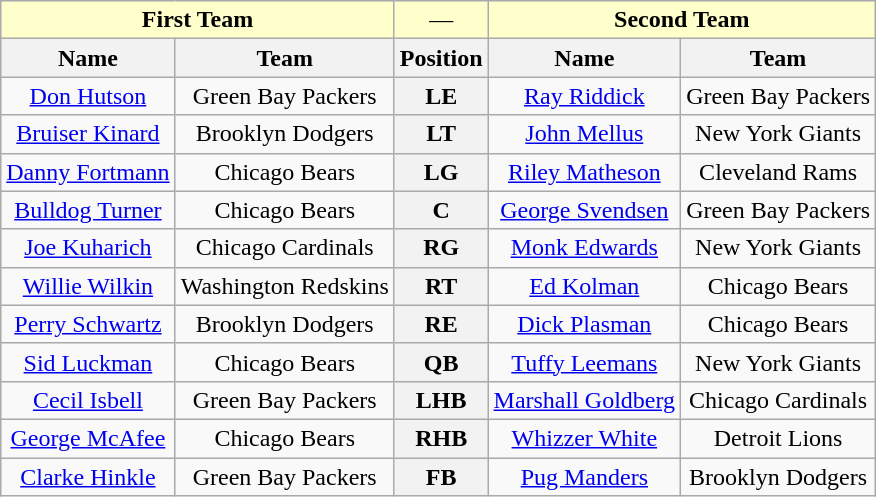<table class="wikitable" style="text-align:center">
<tr style="background:#ffc">
<td colspan="2"><strong>First Team</strong></td>
<td colspan="1">—</td>
<td colspan="2"><strong>Second Team</strong></td>
</tr>
<tr>
<th>Name</th>
<th>Team</th>
<th>Position</th>
<th>Name</th>
<th>Team</th>
</tr>
<tr>
<td><a href='#'>Don Hutson</a></td>
<td>Green Bay Packers</td>
<th>LE</th>
<td><a href='#'>Ray Riddick</a></td>
<td>Green Bay Packers</td>
</tr>
<tr>
<td><a href='#'>Bruiser Kinard</a></td>
<td>Brooklyn Dodgers</td>
<th>LT</th>
<td><a href='#'>John Mellus</a></td>
<td>New York Giants</td>
</tr>
<tr>
<td><a href='#'>Danny Fortmann</a></td>
<td>Chicago Bears</td>
<th>LG</th>
<td><a href='#'>Riley Matheson</a></td>
<td>Cleveland Rams</td>
</tr>
<tr>
<td><a href='#'>Bulldog Turner</a></td>
<td>Chicago Bears</td>
<th>C</th>
<td><a href='#'>George Svendsen</a></td>
<td>Green Bay Packers</td>
</tr>
<tr>
<td><a href='#'>Joe Kuharich</a></td>
<td>Chicago Cardinals</td>
<th>RG</th>
<td><a href='#'>Monk Edwards</a></td>
<td>New York Giants</td>
</tr>
<tr>
<td><a href='#'>Willie Wilkin</a></td>
<td>Washington Redskins</td>
<th>RT</th>
<td><a href='#'>Ed Kolman</a></td>
<td>Chicago Bears</td>
</tr>
<tr>
<td><a href='#'>Perry Schwartz</a></td>
<td>Brooklyn Dodgers</td>
<th>RE</th>
<td><a href='#'>Dick Plasman</a></td>
<td>Chicago Bears</td>
</tr>
<tr>
<td><a href='#'>Sid Luckman</a></td>
<td>Chicago Bears</td>
<th>QB</th>
<td><a href='#'>Tuffy Leemans</a></td>
<td>New York Giants</td>
</tr>
<tr>
<td><a href='#'>Cecil Isbell</a></td>
<td>Green Bay Packers</td>
<th>LHB</th>
<td><a href='#'>Marshall Goldberg</a></td>
<td>Chicago Cardinals</td>
</tr>
<tr>
<td><a href='#'>George McAfee</a></td>
<td>Chicago Bears</td>
<th>RHB</th>
<td><a href='#'>Whizzer White</a></td>
<td>Detroit Lions</td>
</tr>
<tr>
<td><a href='#'>Clarke Hinkle</a></td>
<td>Green Bay Packers</td>
<th>FB</th>
<td><a href='#'>Pug Manders</a></td>
<td>Brooklyn Dodgers</td>
</tr>
</table>
